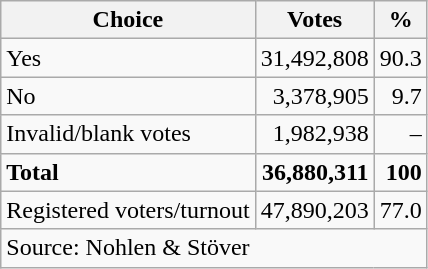<table class=wikitable style=text-align:right>
<tr>
<th>Choice</th>
<th>Votes</th>
<th>%</th>
</tr>
<tr>
<td align=left> Yes</td>
<td>31,492,808</td>
<td>90.3</td>
</tr>
<tr>
<td align=left>No</td>
<td>3,378,905</td>
<td>9.7</td>
</tr>
<tr>
<td align=left>Invalid/blank votes</td>
<td>1,982,938</td>
<td>–</td>
</tr>
<tr>
<td align=left><strong>Total</strong></td>
<td><strong>36,880,311</strong></td>
<td><strong>100</strong></td>
</tr>
<tr>
<td align=left>Registered voters/turnout</td>
<td>47,890,203</td>
<td>77.0</td>
</tr>
<tr>
<td align=left colspan=3>Source: Nohlen & Stöver</td>
</tr>
</table>
